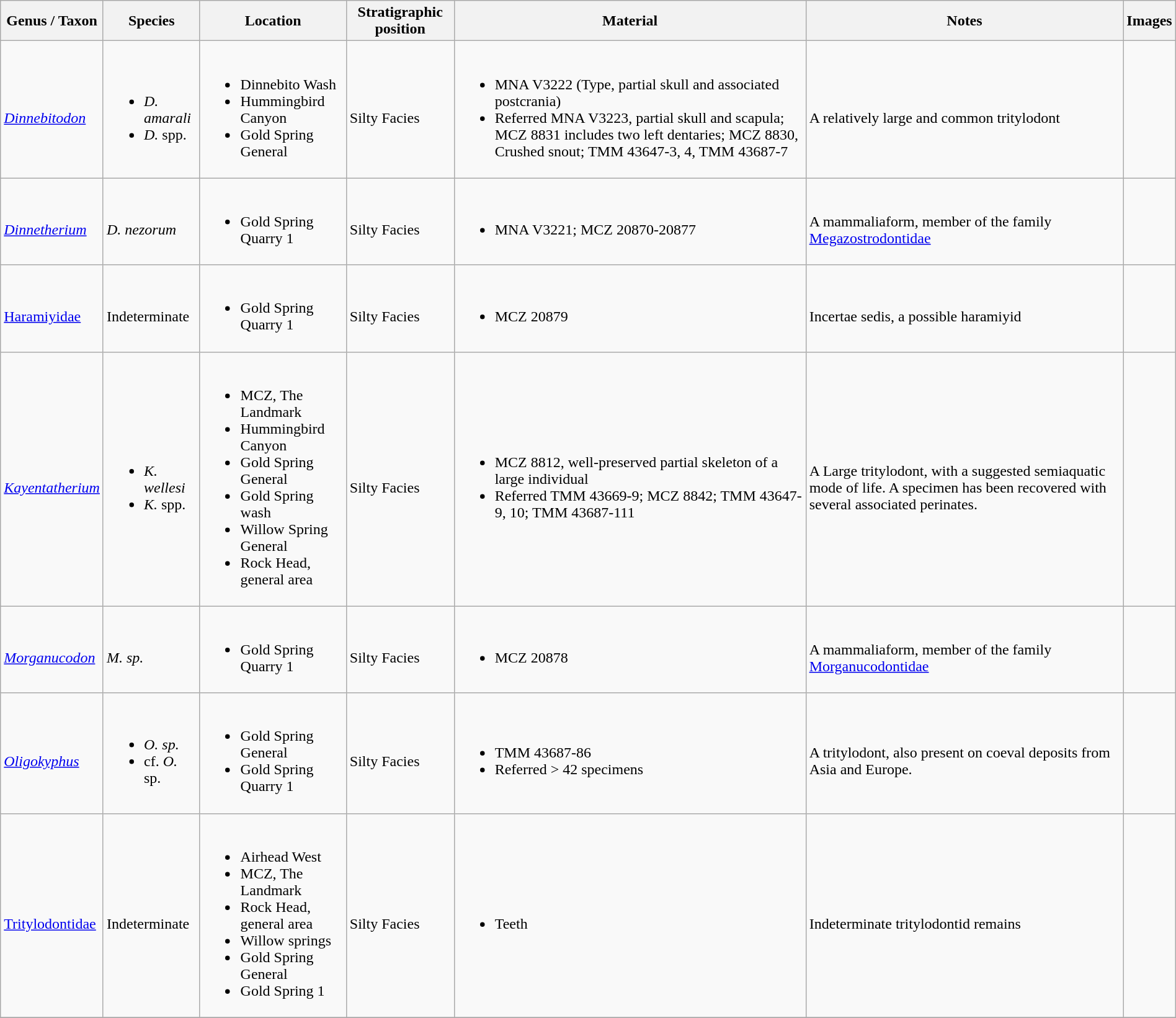<table class="wikitable" align="center" width="100%">
<tr>
<th>Genus / Taxon</th>
<th>Species</th>
<th>Location</th>
<th>Stratigraphic position</th>
<th>Material</th>
<th>Notes</th>
<th>Images</th>
</tr>
<tr>
<td><br><em><a href='#'>Dinnebitodon</a></em></td>
<td><br><ul><li><em>D. amarali</em></li><li><em>D.</em> spp.</li></ul></td>
<td><br><ul><li>Dinnebito Wash</li><li>Hummingbird Canyon</li><li>Gold Spring General</li></ul></td>
<td><br>Silty Facies</td>
<td><br><ul><li>MNA V3222 (Type, partial skull and associated postcrania)</li><li>Referred MNA V3223, partial skull and scapula; MCZ 8831 includes two left dentaries; MCZ 8830, Crushed snout; TMM 43647-3, 4, TMM 43687-7</li></ul></td>
<td><br>A relatively large and common tritylodont</td>
<td></td>
</tr>
<tr>
<td><br><em><a href='#'>Dinnetherium</a></em></td>
<td><br><em>D. nezorum</em></td>
<td><br><ul><li>Gold Spring Quarry 1</li></ul></td>
<td><br>Silty Facies</td>
<td><br><ul><li>MNA V3221; MCZ 20870-20877</li></ul></td>
<td><br>A mammaliaform, member of the family <a href='#'>Megazostrodontidae</a></td>
<td></td>
</tr>
<tr>
<td><br><a href='#'>Haramiyidae</a></td>
<td><br>Indeterminate</td>
<td><br><ul><li>Gold Spring Quarry 1</li></ul></td>
<td><br>Silty Facies</td>
<td><br><ul><li>MCZ 20879</li></ul></td>
<td><br>Incertae sedis, a possible haramiyid</td>
<td></td>
</tr>
<tr>
<td><br><em><a href='#'>Kayentatherium</a></em></td>
<td><br><ul><li><em>K. wellesi</em></li><li><em>K.</em> spp.</li></ul></td>
<td><br><ul><li>MCZ, The Landmark</li><li>Hummingbird Canyon</li><li>Gold Spring General</li><li>Gold Spring wash</li><li>Willow Spring General</li><li>Rock Head, general area</li></ul></td>
<td><br>Silty Facies</td>
<td><br><ul><li>MCZ 8812, well-preserved partial skeleton of a large individual</li><li>Referred TMM 43669-9; MCZ 8842; TMM 43647-9, 10; TMM 43687-111</li></ul></td>
<td><br>A Large tritylodont, with a suggested semiaquatic mode of life. A specimen has been recovered with several associated perinates.</td>
<td><br></td>
</tr>
<tr>
<td><br><em><a href='#'>Morganucodon</a></em></td>
<td><br><em>M. sp.</em></td>
<td><br><ul><li>Gold Spring Quarry 1</li></ul></td>
<td><br>Silty Facies</td>
<td><br><ul><li>MCZ 20878</li></ul></td>
<td><br>A mammaliaform, member of the family <a href='#'>Morganucodontidae</a></td>
<td><br></td>
</tr>
<tr>
<td><br><em><a href='#'>Oligokyphus</a></em></td>
<td><br><ul><li><em>O. sp.</em></li><li>cf. <em>O.</em> sp.</li></ul></td>
<td><br><ul><li>Gold Spring General</li><li>Gold Spring Quarry 1</li></ul></td>
<td><br>Silty Facies</td>
<td><br><ul><li>TMM 43687-86</li><li>Referred > 42 specimens</li></ul></td>
<td><br>A tritylodont, also present on coeval deposits from Asia and Europe.</td>
<td><br></td>
</tr>
<tr>
<td><br><a href='#'>Tritylodontidae</a></td>
<td><br>Indeterminate</td>
<td><br><ul><li>Airhead West</li><li>MCZ, The Landmark</li><li>Rock Head, general area</li><li>Willow springs</li><li>Gold Spring General</li><li>Gold Spring 1</li></ul></td>
<td><br>Silty Facies</td>
<td><br><ul><li>Teeth</li></ul></td>
<td><br>Indeterminate tritylodontid remains</td>
<td></td>
</tr>
<tr>
</tr>
</table>
